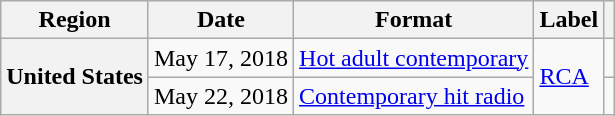<table class="wikitable plainrowheaders">
<tr>
<th scope="col">Region</th>
<th scope="col">Date</th>
<th scope="col">Format</th>
<th scope="col">Label</th>
<th scope="col"></th>
</tr>
<tr>
<th rowspan="2" scope="row">United States</th>
<td rowspan="">May 17, 2018</td>
<td><a href='#'>Hot adult contemporary</a></td>
<td rowspan="2"><a href='#'>RCA</a></td>
<td></td>
</tr>
<tr>
<td>May 22, 2018</td>
<td><a href='#'>Contemporary hit radio</a></td>
<td></td>
</tr>
</table>
